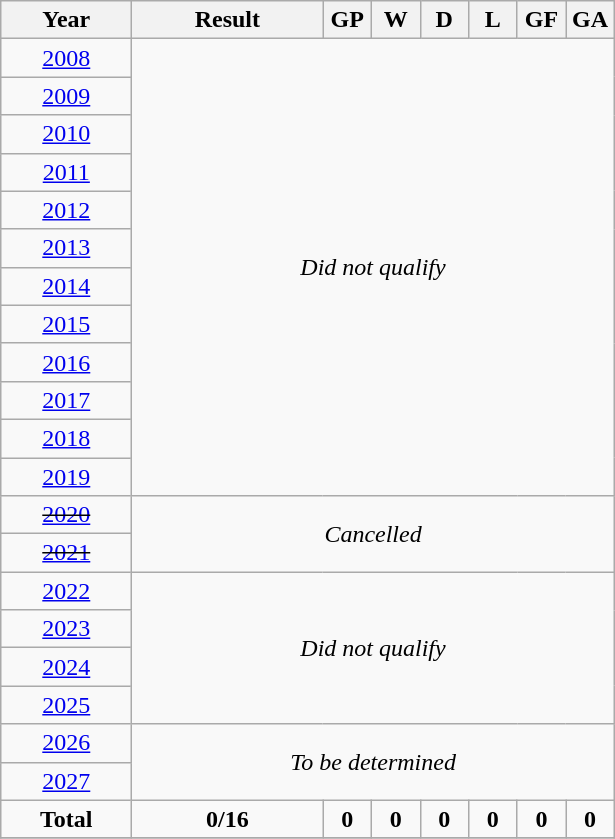<table class="wikitable" style="text-align: center;">
<tr>
<th width=80>Year</th>
<th width=120>Result</th>
<th width=25>GP</th>
<th width=25>W</th>
<th width=25>D</th>
<th width=25>L</th>
<th width=25>GF</th>
<th width=25>GA</th>
</tr>
<tr>
<td> <a href='#'>2008</a></td>
<td colspan=8 rowspan=12><em>Did not qualify</em></td>
</tr>
<tr>
<td> <a href='#'>2009</a></td>
</tr>
<tr>
<td> <a href='#'>2010</a></td>
</tr>
<tr>
<td> <a href='#'>2011</a></td>
</tr>
<tr>
<td> <a href='#'>2012</a></td>
</tr>
<tr>
<td> <a href='#'>2013</a></td>
</tr>
<tr>
<td> <a href='#'>2014</a></td>
</tr>
<tr>
<td> <a href='#'>2015</a></td>
</tr>
<tr>
<td> <a href='#'>2016</a></td>
</tr>
<tr>
<td> <a href='#'>2017</a></td>
</tr>
<tr>
<td> <a href='#'>2018</a></td>
</tr>
<tr>
<td> <a href='#'>2019</a></td>
</tr>
<tr>
<td> <s><a href='#'>2020</a></s></td>
<td colspan=8 rowspan=2><em>Cancelled</em></td>
</tr>
<tr>
<td> <s><a href='#'>2021</a></s></td>
</tr>
<tr>
<td> <a href='#'>2022</a></td>
<td colspan=8 rowspan=4><em>Did not qualify</em></td>
</tr>
<tr>
<td> <a href='#'>2023</a></td>
</tr>
<tr>
<td> <a href='#'>2024</a></td>
</tr>
<tr>
<td> <a href='#'>2025</a></td>
</tr>
<tr>
<td> <a href='#'>2026</a></td>
<td colspan=8 rowspan=2><em>To be determined</em></td>
</tr>
<tr>
<td> <a href='#'>2027</a></td>
</tr>
<tr>
<td><strong>Total</strong></td>
<td><strong>0/16</strong></td>
<td><strong>0</strong></td>
<td><strong>0</strong></td>
<td><strong>0</strong></td>
<td><strong>0</strong></td>
<td><strong>0</strong></td>
<td><strong>0</strong></td>
</tr>
<tr>
</tr>
</table>
